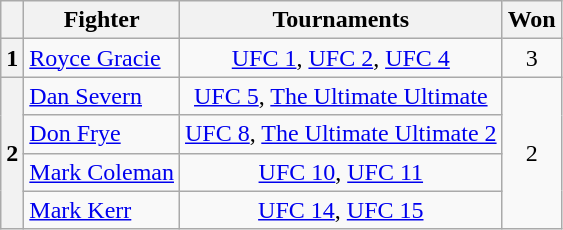<table class=wikitable>
<tr>
<th></th>
<th>Fighter</th>
<th>Tournaments</th>
<th>Won</th>
</tr>
<tr>
<th>1</th>
<td> <a href='#'>Royce Gracie</a></td>
<td align=center><a href='#'>UFC 1</a>, <a href='#'>UFC 2</a>, <a href='#'>UFC 4</a></td>
<td align=center>3</td>
</tr>
<tr>
<th rowspan=4>2</th>
<td> <a href='#'>Dan Severn</a></td>
<td align=center><a href='#'>UFC 5</a>, <a href='#'>The Ultimate Ultimate</a></td>
<td rowspan=4 align=center>2</td>
</tr>
<tr>
<td> <a href='#'>Don Frye</a></td>
<td align=center><a href='#'>UFC 8</a>, <a href='#'>The Ultimate Ultimate 2</a></td>
</tr>
<tr>
<td> <a href='#'>Mark Coleman</a></td>
<td align=center><a href='#'>UFC 10</a>, <a href='#'>UFC 11</a></td>
</tr>
<tr>
<td> <a href='#'>Mark Kerr</a></td>
<td align=center><a href='#'>UFC 14</a>, <a href='#'>UFC 15</a></td>
</tr>
</table>
